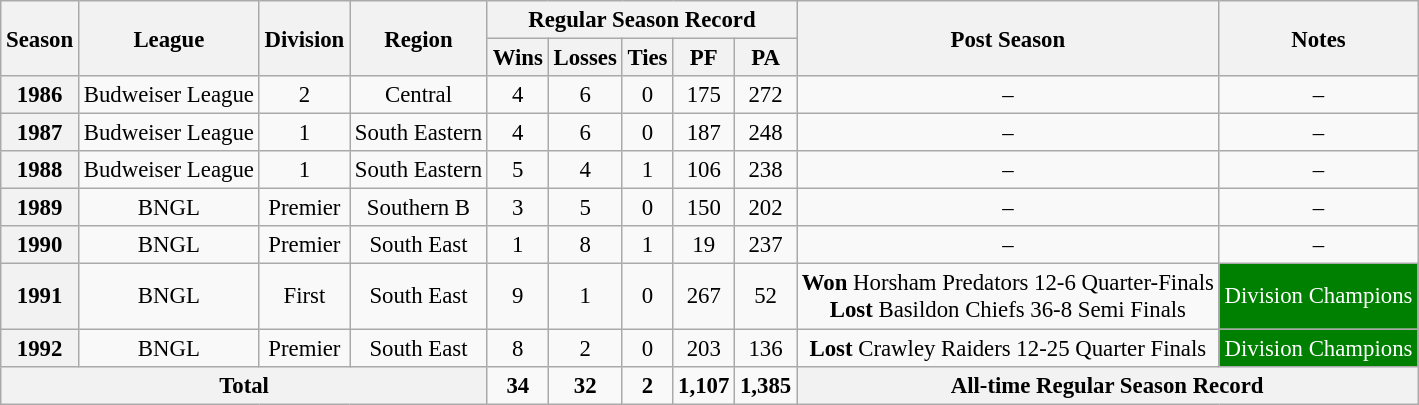<table class="wikitable" style="text-align:center; font-size:95%">
<tr>
<th rowspan="2">Season</th>
<th rowspan="2">League</th>
<th rowspan="2">Division</th>
<th rowspan="2">Region</th>
<th colspan="5">Regular Season Record</th>
<th rowspan="2">Post Season</th>
<th rowspan="2">Notes</th>
</tr>
<tr>
<th>Wins</th>
<th>Losses</th>
<th>Ties</th>
<th>PF</th>
<th>PA</th>
</tr>
<tr>
<th align="center">1986</th>
<td align="center">Budweiser League</td>
<td align="center">2</td>
<td align="center">Central</td>
<td align="center">4</td>
<td align="center">6</td>
<td align="center">0</td>
<td align="center">175</td>
<td align="center">272</td>
<td align="center">–</td>
<td align="center">–</td>
</tr>
<tr>
<th align="center">1987</th>
<td align="center">Budweiser League</td>
<td align="center">1</td>
<td align="center">South Eastern</td>
<td align="center">4</td>
<td align="center">6</td>
<td align="center">0</td>
<td align="center">187</td>
<td align="center">248</td>
<td align="center">–</td>
<td align="center">–</td>
</tr>
<tr>
<th align="center">1988</th>
<td align="center">Budweiser League</td>
<td align="center">1</td>
<td align="center">South Eastern</td>
<td align="center">5</td>
<td align="center">4</td>
<td align="center">1</td>
<td align="center">106</td>
<td align="center">238</td>
<td align="center">–</td>
<td align="center">–</td>
</tr>
<tr>
<th align="center">1989</th>
<td align="center">BNGL</td>
<td align="center">Premier</td>
<td align="center">Southern B</td>
<td align="center">3</td>
<td align="center">5</td>
<td align="center">0</td>
<td align="center">150</td>
<td align="center">202</td>
<td align="center">–</td>
<td align="center">–</td>
</tr>
<tr>
<th align="center">1990</th>
<td align="center">BNGL</td>
<td align="center">Premier</td>
<td align="center">South East</td>
<td align="center">1</td>
<td align="center">8</td>
<td align="center">1</td>
<td align="center">19</td>
<td align="center">237</td>
<td align="center">–</td>
<td align="center">–</td>
</tr>
<tr>
<th align="center">1991</th>
<td align="center">BNGL</td>
<td align="center">First</td>
<td align="center">South East</td>
<td align="center">9</td>
<td align="center">1</td>
<td align="center">0</td>
<td align="center">267</td>
<td align="center">52</td>
<td align="center"><strong>Won</strong> Horsham Predators 12-6 Quarter-Finals<br><strong>Lost</strong> Basildon Chiefs 36-8 Semi Finals</td>
<td style="background: green; color: white;">Division Champions</td>
</tr>
<tr>
<th align="center">1992</th>
<td align="center">BNGL</td>
<td align="center">Premier</td>
<td align="center">South East</td>
<td align="center">8</td>
<td align="center">2</td>
<td align="center">0</td>
<td align="center">203</td>
<td align="center">136</td>
<td align="center"><strong>Lost</strong> Crawley Raiders 12-25 Quarter Finals</td>
<td style="background: green; color: white;">Division Champions</td>
</tr>
<tr>
<th align="center" rowSpan="4" colSpan="4">Total</th>
<td align="center"><strong>34</strong></td>
<td align="center"><strong>32</strong></td>
<td align="center"><strong>2</strong></td>
<td align="center"><strong>1,107</strong></td>
<td align="center"><strong>1,385</strong></td>
<th align="center" colSpan="3">All-time Regular Season Record</th>
</tr>
</table>
